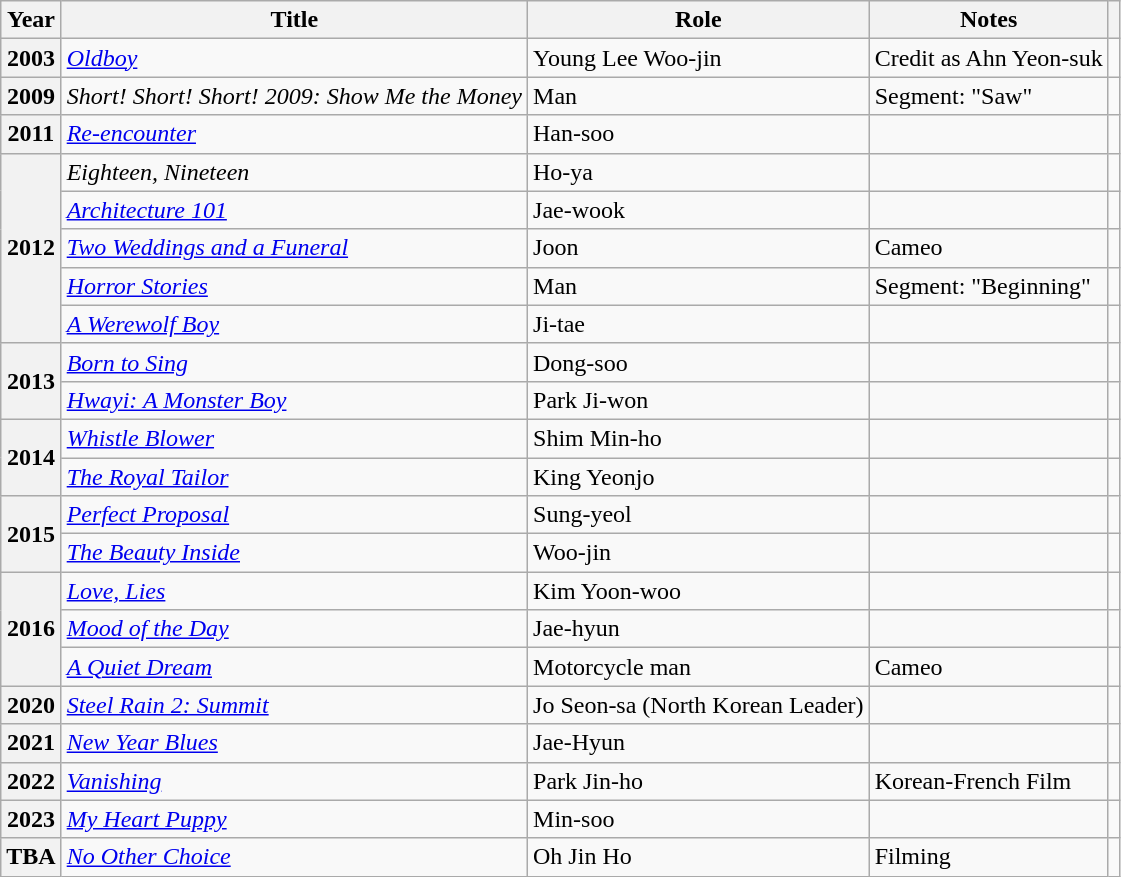<table class="wikitable plainrowheaders sortable">
<tr>
<th scope="col">Year</th>
<th scope="col">Title</th>
<th scope="col">Role</th>
<th scope="col">Notes</th>
<th scope="col" class="unsortable"></th>
</tr>
<tr>
<th scope="row">2003</th>
<td><em><a href='#'>Oldboy</a></em></td>
<td>Young Lee Woo-jin</td>
<td>Credit as Ahn Yeon-suk</td>
<td style="text-align:center"></td>
</tr>
<tr>
<th scope="row">2009</th>
<td><em>Short! Short! Short! 2009: Show Me the Money</em></td>
<td>Man</td>
<td>Segment: "Saw"</td>
<td style="text-align:center"></td>
</tr>
<tr>
<th scope="row">2011</th>
<td><em><a href='#'>Re-encounter</a></em></td>
<td>Han-soo</td>
<td></td>
<td style="text-align:center"></td>
</tr>
<tr>
<th scope="row" rowspan="5">2012</th>
<td><em>Eighteen, Nineteen</em></td>
<td>Ho-ya</td>
<td></td>
<td style="text-align:center"></td>
</tr>
<tr>
<td><em><a href='#'>Architecture 101</a></em></td>
<td>Jae-wook</td>
<td></td>
<td style="text-align:center"></td>
</tr>
<tr>
<td><em><a href='#'>Two Weddings and a Funeral</a></em></td>
<td>Joon</td>
<td>Cameo</td>
<td style="text-align:center"></td>
</tr>
<tr>
<td><em><a href='#'>Horror Stories</a></em></td>
<td>Man</td>
<td>Segment: "Beginning"</td>
<td style="text-align:center"></td>
</tr>
<tr>
<td><em><a href='#'>A Werewolf Boy</a></em></td>
<td>Ji-tae</td>
<td></td>
<td style="text-align:center"></td>
</tr>
<tr>
<th scope="row" rowspan="2">2013</th>
<td><em><a href='#'>Born to Sing</a></em></td>
<td>Dong-soo</td>
<td></td>
<td style="text-align:center"></td>
</tr>
<tr>
<td><em><a href='#'>Hwayi: A Monster Boy</a></em></td>
<td>Park Ji-won</td>
<td></td>
<td style="text-align:center"></td>
</tr>
<tr>
<th scope="row" rowspan="2">2014</th>
<td><em><a href='#'>Whistle Blower</a></em></td>
<td>Shim Min-ho</td>
<td></td>
<td style="text-align:center"></td>
</tr>
<tr>
<td><em><a href='#'>The Royal Tailor</a></em></td>
<td>King Yeonjo</td>
<td></td>
<td style="text-align:center"></td>
</tr>
<tr>
<th scope="row" rowspan="2">2015</th>
<td><em><a href='#'>Perfect Proposal</a></em></td>
<td>Sung-yeol</td>
<td></td>
<td style="text-align:center"></td>
</tr>
<tr>
<td><em><a href='#'>The Beauty Inside</a></em></td>
<td>Woo-jin</td>
<td></td>
<td style="text-align:center"></td>
</tr>
<tr>
<th scope="row" rowspan="3">2016</th>
<td><em><a href='#'>Love, Lies</a></em></td>
<td>Kim Yoon-woo</td>
<td></td>
<td style="text-align:center"></td>
</tr>
<tr>
<td><em><a href='#'>Mood of the Day</a></em></td>
<td>Jae-hyun</td>
<td></td>
<td style="text-align:center"></td>
</tr>
<tr>
<td><em><a href='#'>A Quiet Dream</a></em></td>
<td>Motorcycle man</td>
<td>Cameo</td>
<td style="text-align:center"></td>
</tr>
<tr>
<th scope="row">2020</th>
<td><em><a href='#'>Steel Rain 2: Summit</a></em></td>
<td>Jo Seon-sa (North Korean Leader)</td>
<td></td>
<td style="text-align:center"></td>
</tr>
<tr>
<th scope="row">2021</th>
<td><em><a href='#'>New Year Blues</a></em></td>
<td>Jae-Hyun</td>
<td></td>
<td style="text-align:center"></td>
</tr>
<tr>
<th scope="row">2022</th>
<td><em><a href='#'>Vanishing</a></em></td>
<td>Park Jin-ho</td>
<td>Korean-French Film</td>
<td style="text-align:center"></td>
</tr>
<tr>
<th scope="row">2023</th>
<td><em><a href='#'>My Heart Puppy</a></em></td>
<td>Min-soo</td>
<td></td>
<td style="text-align:center"></td>
</tr>
<tr>
<th scope="row">TBA</th>
<td><em><a href='#'>No Other Choice</a></em></td>
<td>Oh Jin Ho</td>
<td>Filming</td>
<td style="text-align:center"></td>
</tr>
</table>
